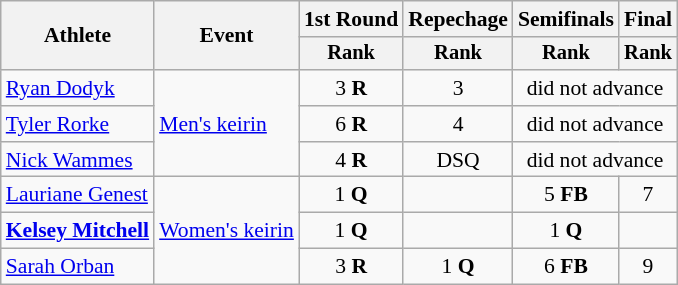<table class=wikitable style=font-size:90%;text-align:center>
<tr>
<th rowspan=2>Athlete</th>
<th rowspan=2>Event</th>
<th>1st Round</th>
<th>Repechage</th>
<th>Semifinals</th>
<th>Final</th>
</tr>
<tr style=font-size:95%>
<th>Rank</th>
<th>Rank</th>
<th>Rank</th>
<th>Rank</th>
</tr>
<tr align=center>
<td align=left><a href='#'>Ryan Dodyk</a></td>
<td align=left rowspan=3><a href='#'>Men's keirin</a></td>
<td>3 <strong>R</strong></td>
<td>3</td>
<td colspan=2>did not advance</td>
</tr>
<tr align=center>
<td align=left><a href='#'>Tyler Rorke</a></td>
<td>6 <strong>R</strong></td>
<td>4</td>
<td colspan=2>did not advance</td>
</tr>
<tr align=center>
<td align=left><a href='#'>Nick Wammes</a></td>
<td>4 <strong>R</strong></td>
<td>DSQ</td>
<td colspan=2>did not advance</td>
</tr>
<tr align=center>
<td align=left><a href='#'>Lauriane Genest</a></td>
<td align=left rowspan=3><a href='#'>Women's keirin</a></td>
<td>1 <strong>Q</strong></td>
<td></td>
<td>5 <strong>FB</strong></td>
<td>7</td>
</tr>
<tr align=center>
<td align=left><strong><a href='#'>Kelsey Mitchell</a></strong></td>
<td>1 <strong>Q</strong></td>
<td></td>
<td>1 <strong>Q</strong></td>
<td></td>
</tr>
<tr align=center>
<td align=left><a href='#'>Sarah Orban</a></td>
<td>3 <strong>R</strong></td>
<td>1 <strong>Q</strong></td>
<td>6 <strong>FB</strong></td>
<td>9</td>
</tr>
</table>
